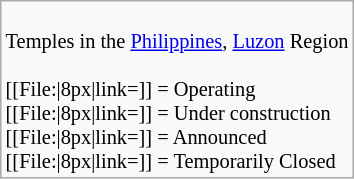<table class="wikitable floatright" style="font-size: 85%;">
<tr>
<td><br>Temples in the <a href='#'>Philippines</a>, <a href='#'>Luzon</a> Region<br><br>[[File:|8px|link=]] = Operating<br>
[[File:|8px|link=]] = Under construction<br>
[[File:|8px|link=]] = Announced<br>
[[File:|8px|link=]] = Temporarily Closed</td>
</tr>
</table>
